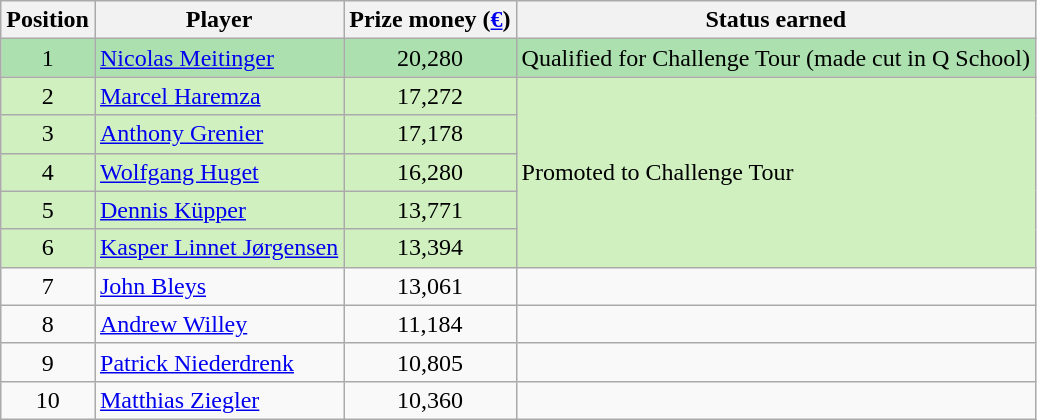<table class=wikitable>
<tr>
<th>Position</th>
<th>Player</th>
<th>Prize money (<a href='#'>€</a>)</th>
<th>Status earned</th>
</tr>
<tr style="background:#ACE1AF;">
<td align=center>1</td>
<td> <a href='#'>Nicolas Meitinger</a></td>
<td align=center>20,280</td>
<td>Qualified for Challenge Tour (made cut in Q School)</td>
</tr>
<tr style="background:#D0F0C0;">
<td align=center>2</td>
<td> <a href='#'>Marcel Haremza</a></td>
<td align=center>17,272</td>
<td rowspan=5>Promoted to Challenge Tour</td>
</tr>
<tr style="background:#D0F0C0;">
<td align=center>3</td>
<td> <a href='#'>Anthony Grenier</a></td>
<td align=center>17,178</td>
</tr>
<tr style="background:#D0F0C0;">
<td align=center>4</td>
<td> <a href='#'>Wolfgang Huget</a></td>
<td align=center>16,280</td>
</tr>
<tr style="background:#D0F0C0;">
<td align=center>5</td>
<td> <a href='#'>Dennis Küpper</a></td>
<td align=center>13,771</td>
</tr>
<tr style="background:#D0F0C0;">
<td align=center>6</td>
<td> <a href='#'>Kasper Linnet Jørgensen</a></td>
<td align=center>13,394</td>
</tr>
<tr>
<td align=center>7</td>
<td> <a href='#'>John Bleys</a></td>
<td align=center>13,061</td>
<td></td>
</tr>
<tr>
<td align=center>8</td>
<td> <a href='#'>Andrew Willey</a></td>
<td align=center>11,184</td>
<td></td>
</tr>
<tr>
<td align=center>9</td>
<td> <a href='#'>Patrick Niederdrenk</a></td>
<td align=center>10,805</td>
<td></td>
</tr>
<tr>
<td align=center>10</td>
<td> <a href='#'>Matthias Ziegler</a></td>
<td align=center>10,360</td>
<td></td>
</tr>
</table>
